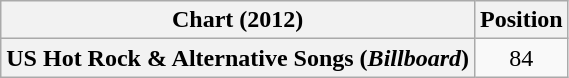<table class="wikitable plainrowheaders" style="text-align:center">
<tr>
<th scope="col">Chart (2012)</th>
<th scope="col">Position</th>
</tr>
<tr>
<th scope="row">US Hot Rock & Alternative Songs (<em>Billboard</em>)</th>
<td>84</td>
</tr>
</table>
